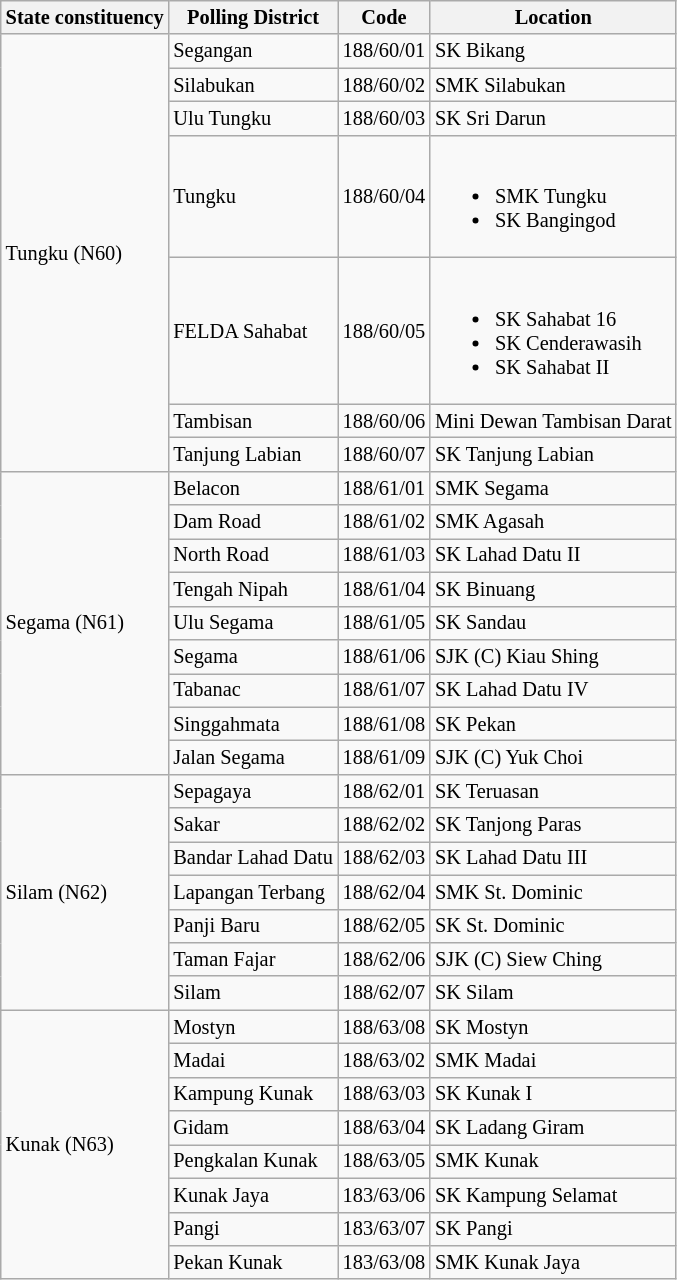<table class="wikitable sortable mw-collapsible" style="white-space:nowrap;font-size:85%">
<tr>
<th>State constituency</th>
<th>Polling District</th>
<th>Code</th>
<th>Location</th>
</tr>
<tr>
<td rowspan="7">Tungku (N60)</td>
<td>Segangan</td>
<td>188/60/01</td>
<td>SK Bikang</td>
</tr>
<tr>
<td>Silabukan</td>
<td>188/60/02</td>
<td>SMK Silabukan</td>
</tr>
<tr>
<td>Ulu Tungku</td>
<td>188/60/03</td>
<td>SK Sri Darun</td>
</tr>
<tr>
<td>Tungku</td>
<td>188/60/04</td>
<td><br><ul><li>SMK Tungku</li><li>SK Bangingod</li></ul></td>
</tr>
<tr>
<td>FELDA Sahabat</td>
<td>188/60/05</td>
<td><br><ul><li>SK Sahabat 16</li><li>SK Cenderawasih</li><li>SK Sahabat II</li></ul></td>
</tr>
<tr>
<td>Tambisan</td>
<td>188/60/06</td>
<td>Mini Dewan Tambisan Darat</td>
</tr>
<tr>
<td>Tanjung Labian</td>
<td>188/60/07</td>
<td>SK Tanjung Labian</td>
</tr>
<tr>
<td rowspan="9">Segama (N61)</td>
<td>Belacon</td>
<td>188/61/01</td>
<td>SMK Segama</td>
</tr>
<tr>
<td>Dam Road</td>
<td>188/61/02</td>
<td>SMK Agasah</td>
</tr>
<tr>
<td>North Road</td>
<td>188/61/03</td>
<td>SK Lahad Datu II</td>
</tr>
<tr>
<td>Tengah Nipah</td>
<td>188/61/04</td>
<td>SK Binuang</td>
</tr>
<tr>
<td>Ulu Segama</td>
<td>188/61/05</td>
<td>SK Sandau</td>
</tr>
<tr>
<td>Segama</td>
<td>188/61/06</td>
<td>SJK (C) Kiau Shing</td>
</tr>
<tr>
<td>Tabanac</td>
<td>188/61/07</td>
<td>SK Lahad Datu IV</td>
</tr>
<tr>
<td>Singgahmata</td>
<td>188/61/08</td>
<td>SK Pekan</td>
</tr>
<tr>
<td>Jalan Segama</td>
<td>188/61/09</td>
<td>SJK (C) Yuk Choi</td>
</tr>
<tr>
<td rowspan="7">Silam (N62)</td>
<td>Sepagaya</td>
<td>188/62/01</td>
<td>SK Teruasan</td>
</tr>
<tr>
<td>Sakar</td>
<td>188/62/02</td>
<td>SK Tanjong Paras</td>
</tr>
<tr>
<td>Bandar Lahad Datu</td>
<td>188/62/03</td>
<td>SK Lahad Datu III</td>
</tr>
<tr>
<td>Lapangan Terbang</td>
<td>188/62/04</td>
<td>SMK St. Dominic</td>
</tr>
<tr>
<td>Panji Baru</td>
<td>188/62/05</td>
<td>SK St. Dominic</td>
</tr>
<tr>
<td>Taman Fajar</td>
<td>188/62/06</td>
<td>SJK (C) Siew Ching</td>
</tr>
<tr>
<td>Silam</td>
<td>188/62/07</td>
<td>SK Silam</td>
</tr>
<tr>
<td rowspan="8">Kunak (N63)</td>
<td>Mostyn</td>
<td>188/63/08</td>
<td>SK Mostyn</td>
</tr>
<tr>
<td>Madai</td>
<td>188/63/02</td>
<td>SMK Madai</td>
</tr>
<tr>
<td>Kampung Kunak</td>
<td>188/63/03</td>
<td>SK Kunak I</td>
</tr>
<tr>
<td>Gidam</td>
<td>188/63/04</td>
<td>SK Ladang Giram</td>
</tr>
<tr>
<td>Pengkalan Kunak</td>
<td>188/63/05</td>
<td>SMK Kunak</td>
</tr>
<tr>
<td>Kunak Jaya</td>
<td>183/63/06</td>
<td>SK Kampung Selamat</td>
</tr>
<tr>
<td>Pangi</td>
<td>183/63/07</td>
<td>SK Pangi</td>
</tr>
<tr>
<td>Pekan Kunak</td>
<td>183/63/08</td>
<td>SMK Kunak Jaya</td>
</tr>
</table>
